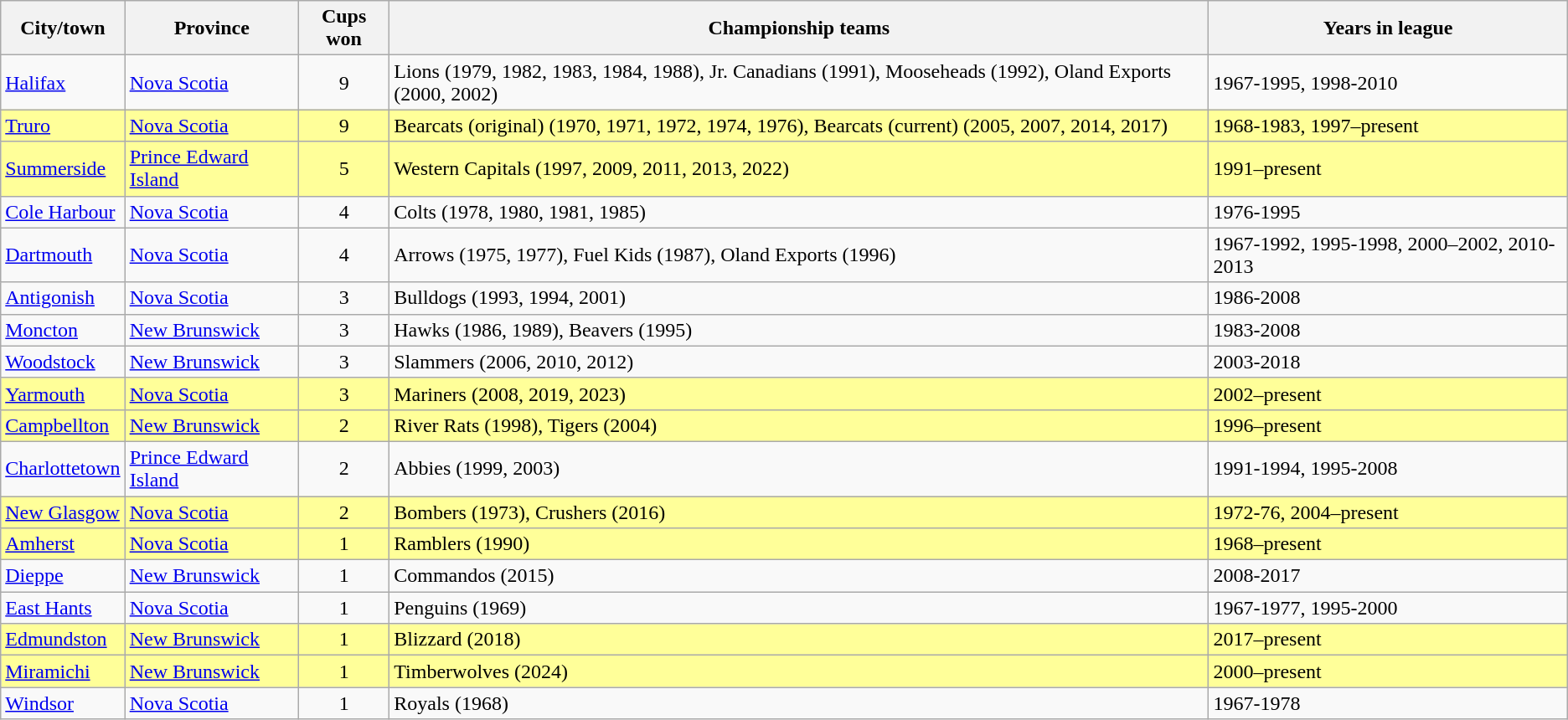<table class="wikitable sortable">
<tr>
<th>City/town</th>
<th>Province</th>
<th>Cups won</th>
<th>Championship teams</th>
<th>Years in league</th>
</tr>
<tr>
<td><a href='#'>Halifax</a></td>
<td><a href='#'>Nova Scotia</a></td>
<td align=center>9</td>
<td>Lions (1979, 1982, 1983, 1984, 1988), Jr. Canadians (1991), Mooseheads (1992), Oland Exports (2000, 2002)</td>
<td>1967-1995, 1998-2010</td>
</tr>
<tr style="background:#ff9">
<td><a href='#'>Truro</a></td>
<td><a href='#'>Nova Scotia</a></td>
<td align=center>9</td>
<td>Bearcats (original) (1970, 1971, 1972, 1974, 1976), Bearcats (current) (2005, 2007, 2014, 2017)</td>
<td>1968-1983, 1997–present</td>
</tr>
<tr style="background:#ff9">
<td><a href='#'>Summerside</a></td>
<td><a href='#'>Prince Edward Island</a></td>
<td align=center>5</td>
<td>Western Capitals (1997, 2009, 2011, 2013, 2022)</td>
<td>1991–present</td>
</tr>
<tr>
<td><a href='#'>Cole Harbour</a></td>
<td><a href='#'>Nova Scotia</a></td>
<td align=center>4</td>
<td>Colts (1978, 1980, 1981, 1985)</td>
<td>1976-1995</td>
</tr>
<tr>
<td><a href='#'>Dartmouth</a></td>
<td><a href='#'>Nova Scotia</a></td>
<td align=center>4</td>
<td>Arrows (1975, 1977), Fuel Kids (1987), Oland Exports (1996)</td>
<td>1967-1992, 1995-1998, 2000–2002, 2010-2013</td>
</tr>
<tr>
<td><a href='#'>Antigonish</a></td>
<td><a href='#'>Nova Scotia</a></td>
<td align=center>3</td>
<td>Bulldogs (1993, 1994, 2001)</td>
<td>1986-2008</td>
</tr>
<tr>
<td><a href='#'>Moncton</a></td>
<td><a href='#'>New Brunswick</a></td>
<td align=center>3</td>
<td>Hawks (1986, 1989), Beavers (1995)</td>
<td>1983-2008</td>
</tr>
<tr>
<td><a href='#'>Woodstock</a></td>
<td><a href='#'>New Brunswick</a></td>
<td align=center>3</td>
<td>Slammers (2006, 2010, 2012)</td>
<td>2003-2018</td>
</tr>
<tr style="background:#ff9">
<td><a href='#'>Yarmouth</a></td>
<td><a href='#'>Nova Scotia</a></td>
<td align=center>3</td>
<td>Mariners (2008, 2019, 2023)</td>
<td>2002–present</td>
</tr>
<tr style="background:#ff9">
<td><a href='#'>Campbellton</a></td>
<td><a href='#'>New Brunswick</a></td>
<td align=center>2</td>
<td>River Rats (1998), Tigers (2004)</td>
<td>1996–present</td>
</tr>
<tr>
<td><a href='#'>Charlottetown</a></td>
<td><a href='#'>Prince Edward Island</a></td>
<td align=center>2</td>
<td>Abbies (1999, 2003)</td>
<td>1991-1994, 1995-2008</td>
</tr>
<tr style="background:#ff9">
<td><a href='#'>New Glasgow</a></td>
<td><a href='#'>Nova Scotia</a></td>
<td align=center>2</td>
<td>Bombers (1973), Crushers (2016)</td>
<td>1972-76, 2004–present</td>
</tr>
<tr style="background:#ff9">
<td><a href='#'>Amherst</a></td>
<td><a href='#'>Nova Scotia</a></td>
<td align=center>1</td>
<td>Ramblers (1990)</td>
<td>1968–present</td>
</tr>
<tr>
<td><a href='#'>Dieppe</a></td>
<td><a href='#'>New Brunswick</a></td>
<td align=center>1</td>
<td>Commandos (2015)</td>
<td>2008-2017</td>
</tr>
<tr>
<td><a href='#'>East Hants</a></td>
<td><a href='#'>Nova Scotia</a></td>
<td align=center>1</td>
<td>Penguins (1969)</td>
<td>1967-1977, 1995-2000</td>
</tr>
<tr style="background:#ff9">
<td><a href='#'>Edmundston</a></td>
<td><a href='#'>New Brunswick</a></td>
<td align=center>1</td>
<td>Blizzard (2018)</td>
<td>2017–present</td>
</tr>
<tr style="background:#ff9">
<td><a href='#'>Miramichi</a></td>
<td><a href='#'>New Brunswick</a></td>
<td align=center>1</td>
<td>Timberwolves (2024)</td>
<td>2000–present</td>
</tr>
<tr>
<td><a href='#'>Windsor</a></td>
<td><a href='#'>Nova Scotia</a></td>
<td align=center>1</td>
<td>Royals (1968)</td>
<td>1967-1978</td>
</tr>
</table>
